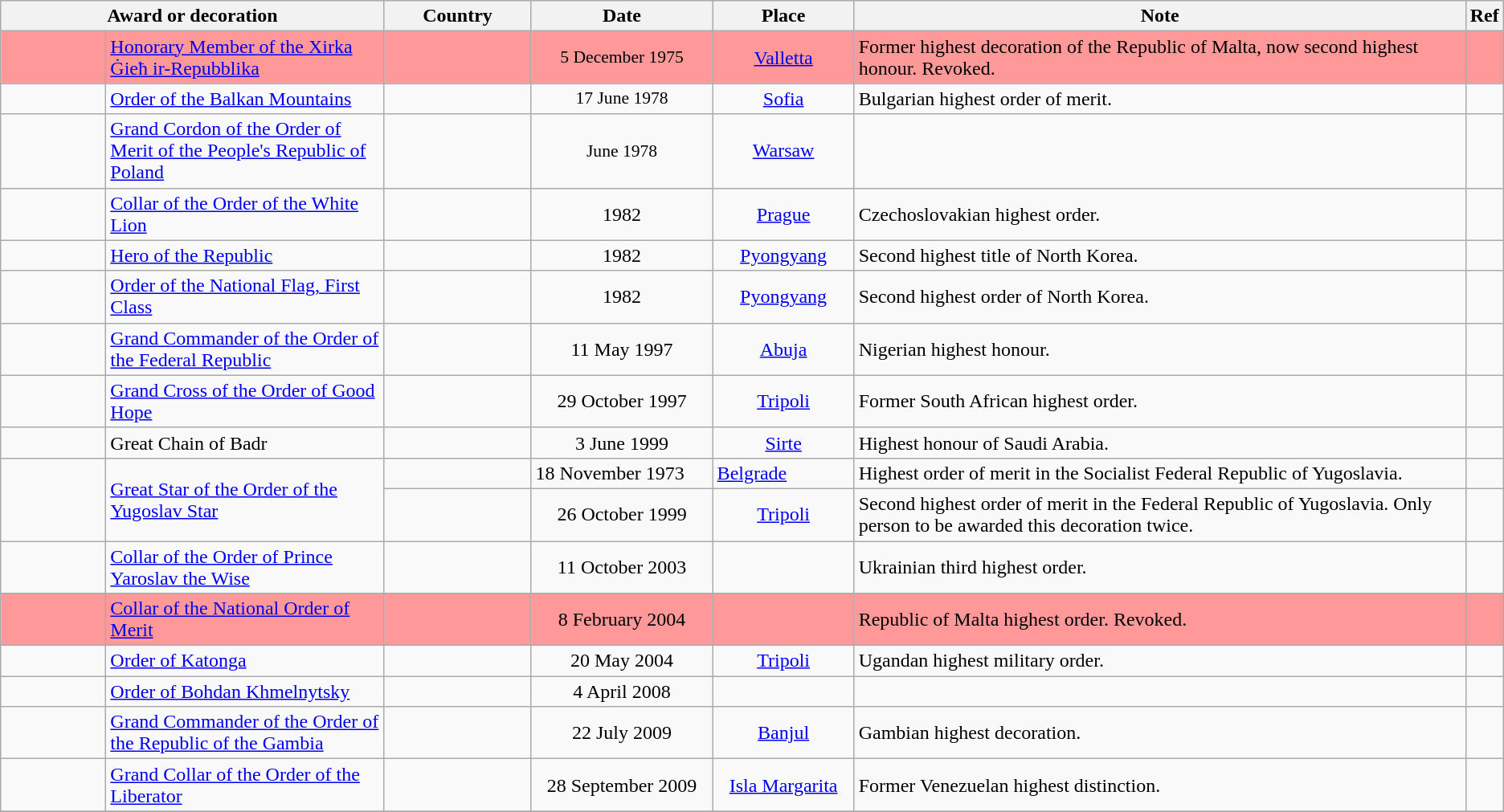<table class="wikitable" style="text-align:left;">
<tr ->
<th colspan=2 width="490px">Award or decoration</th>
<th width="110px">Country</th>
<th width="110px">Date</th>
<th width="110px">Place</th>
<th width="500px">Note</th>
<th>Ref</th>
</tr>
<tr>
<td style="background:#f99" width="80px"></td>
<td style="background:#f99; font-size:100%;"><a href='#'>Honorary Member of the Xirka Ġieħ ir-Repubblika</a></td>
<td style="background:#f99; width:8em; font-size:90%;"></td>
<td align="center" style="background:#f99; width:10em; font-size:90%;">5 December 1975</td>
<td align="center" style="background:#f99; font-size:100%;"><a href='#'>Valletta</a></td>
<td style="background:#f99; font-size:100%;">Former highest decoration of the Republic of Malta, now second highest honour. Revoked.</td>
<td style="background:#f99; font-size:100%;"></td>
</tr>
<tr>
<td width="80px"></td>
<td style="font-size:100%;"><a href='#'>Order of the Balkan Mountains</a></td>
<td style="width:8em; font-size:90%;"></td>
<td align="center" style="width:10em; font-size:90%;">17 June 1978</td>
<td align="center" style="font-size:100%;"><a href='#'>Sofia</a></td>
<td style="font-size:100%;">Bulgarian highest order of merit.</td>
<td style="font-size:100%;"></td>
</tr>
<tr>
<td width="80px"></td>
<td style="font-size:100%;"><a href='#'>Grand Cordon of the Order of Merit of the People's Republic of Poland</a></td>
<td style="width:8em; font-size:90%;"></td>
<td align="center" style="width:10em; font-size:90%;">June 1978</td>
<td align="center" style="font-size:100%;"><a href='#'>Warsaw</a></td>
<td style="font-size:100%;"></td>
<td style="font-size:100%;"></td>
</tr>
<tr>
<td width="80px"></td>
<td style="font-size:100%;"><a href='#'>Collar of the Order of the White Lion</a></td>
<td style="font-size:100%;"></td>
<td align="center" style="font-size:100%;">1982</td>
<td align="center" style="font-size:100%;"><a href='#'>Prague</a></td>
<td style="font-size:100%;">Czechoslovakian highest order.</td>
<td style="font-size:100%;"></td>
</tr>
<tr>
<td width="80px"></td>
<td style="font-size:100%;"><a href='#'>Hero of the Republic</a></td>
<td style="font-size:100%;"></td>
<td align="center" style="font-size:100%;">1982</td>
<td align="center" style="font-size:100%;"><a href='#'>Pyongyang</a></td>
<td style="font-size:100%;">Second highest title of North Korea.</td>
<td style="font-size:100%;"></td>
</tr>
<tr>
<td width="80px"></td>
<td style="font-size:100%;"><a href='#'>Order of the National Flag, First Class</a></td>
<td style="font-size:100%;"></td>
<td align="center" style="font-size:100%;">1982</td>
<td align="center" style="font-size:100%;"><a href='#'>Pyongyang</a></td>
<td style="font-size:100%;">Second highest order of North Korea.</td>
<td style="font-size:100%;"></td>
</tr>
<tr>
<td></td>
<td style="font-size:100%;"><a href='#'>Grand Commander of the Order of the Federal Republic</a></td>
<td style="font-size:100%;"></td>
<td align="center" style="font-size:100%;">11 May 1997</td>
<td align="center" style="font-size:100%;"><a href='#'>Abuja</a></td>
<td style="font-size:100%;">Nigerian highest honour.</td>
<td style="font-size:100%;"></td>
</tr>
<tr>
<td></td>
<td style="font-size:100%;"><a href='#'>Grand Cross of the Order of Good Hope</a></td>
<td style="font-size:100%;"></td>
<td align="center" style="font-size:100%;">29 October 1997</td>
<td align="center" style="font-size:100%;"><a href='#'>Tripoli</a></td>
<td style="font-size:100%;">Former South African highest order.</td>
<td style="font-size:100%;"></td>
</tr>
<tr>
<td></td>
<td style="font-size:100%;">Great Chain of Badr</td>
<td style="font-size:100%;"></td>
<td align="center" style="font-size:100%;">3 June 1999</td>
<td align="center" style="font-size:100%;"><a href='#'>Sirte</a></td>
<td style="font-size:100%;">Highest honour of Saudi Arabia.</td>
<td style="font-size:100%;"></td>
</tr>
<tr>
<td rowspan="2"></td>
<td rowspan="2"><a href='#'>Great Star of the Order of the Yugoslav Star</a></td>
<td></td>
<td>18 November 1973</td>
<td><a href='#'>Belgrade</a></td>
<td>Highest order of merit in the Socialist Federal Republic of Yugoslavia.</td>
<td></td>
</tr>
<tr>
<td style="font-size:100%;"></td>
<td align="center" style="font-size:100%;">26 October 1999</td>
<td align="center" style="font-size:100%;"><a href='#'>Tripoli</a></td>
<td style="font-size:100%;">Second highest order of merit in the Federal Republic of Yugoslavia. Only person to be awarded this decoration twice.</td>
<td style="font-size:100%;"></td>
</tr>
<tr>
<td></td>
<td style="font-size:100%;"><a href='#'>Collar of the Order of Prince Yaroslav the Wise</a></td>
<td style="font-size:100%;"></td>
<td align="center" style="font-size:100%;">11 October 2003</td>
<td align="center" style="font-size:100%;"></td>
<td style="font-size:100%;">Ukrainian third highest order.</td>
<td style="font-size:100%;"></td>
</tr>
<tr>
<td style="background:#f99"></td>
<td style="background:#f99; font-size:100%;"><a href='#'>Collar of the National Order of Merit</a></td>
<td style="background:#f99; font-size:100%;"></td>
<td align="center" style="background:#f99; font-size:100%;">8 February 2004</td>
<td align="center" style="background:#f99; font-size:100%;"></td>
<td style="background:#f99; font-size:100%;">Republic of Malta highest order. Revoked.</td>
<td style="background:#f99; font-size:100%;"></td>
</tr>
<tr>
<td></td>
<td style="font-size:100%;"><a href='#'>Order of Katonga</a></td>
<td style="font-size:100%;"></td>
<td align="center" style="font-size:100%;">20 May 2004</td>
<td align="center" style="font-size:100%;"><a href='#'>Tripoli</a></td>
<td style="font-size:100%;">Ugandan highest military order.</td>
<td style="font-size:100%;"></td>
</tr>
<tr>
<td></td>
<td style="font-size:100%;"><a href='#'>Order of Bohdan Khmelnytsky</a></td>
<td style="font-size:100%;"></td>
<td align="center" style="font-size:100%;">4 April 2008</td>
<td align="center" style="font-size:100%;"></td>
<td style="font-size:100%;"></td>
<td style="font-size:100%;"></td>
</tr>
<tr>
<td></td>
<td style="font-size:100%;"><a href='#'>Grand Commander of the Order of the Republic of the Gambia</a></td>
<td style="font-size:100%;"></td>
<td align="center" style="font-size:100%;">22 July 2009</td>
<td align="center" style="font-size:100%;"><a href='#'>Banjul</a></td>
<td style="font-size:100%;">Gambian highest decoration.</td>
<td style="font-size:100%;"></td>
</tr>
<tr>
<td></td>
<td style="font-size:100%;"><a href='#'>Grand Collar of the Order of the Liberator</a></td>
<td style="font-size:100%;"></td>
<td align="center" style="font-size:100%;">28 September 2009</td>
<td align="center" style="font-size:100%;"><a href='#'>Isla Margarita</a></td>
<td style="font-size:100%;">Former Venezuelan highest distinction.</td>
<td style="font-size:100%;"></td>
</tr>
<tr>
</tr>
</table>
